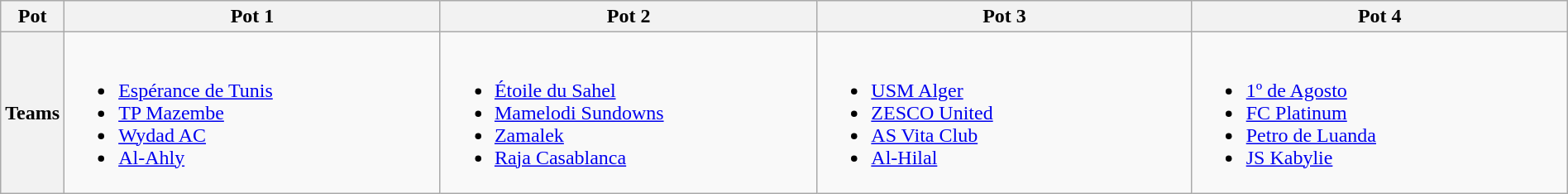<table class="wikitable" style="width:100%;">
<tr>
<th>Pot</th>
<th width=25%>Pot 1</th>
<th width=25%>Pot 2</th>
<th width=25%>Pot 3</th>
<th width=25%>Pot 4</th>
</tr>
<tr>
<th>Teams</th>
<td valign=top><br><ul><li> <a href='#'>Espérance de Tunis</a> </li><li> <a href='#'>TP Mazembe</a> </li><li> <a href='#'>Wydad AC</a> </li><li> <a href='#'>Al-Ahly</a> </li></ul></td>
<td valign=top><br><ul><li> <a href='#'>Étoile du Sahel</a> </li><li> <a href='#'>Mamelodi Sundowns</a> </li><li> <a href='#'>Zamalek</a> <noinclude></noinclude></li><li> <a href='#'>Raja Casablanca</a> </li></ul></td>
<td valign=top><br><ul><li> <a href='#'>USM Alger</a> </li><li> <a href='#'>ZESCO United</a> </li><li> <a href='#'>AS Vita Club</a> </li><li> <a href='#'>Al-Hilal</a> </li></ul></td>
<td valign=top><br><ul><li> <a href='#'>1º de Agosto</a> </li><li> <a href='#'>FC Platinum</a> </li><li> <a href='#'>Petro de Luanda</a> </li><li> <a href='#'>JS Kabylie</a></li></ul></td>
</tr>
</table>
